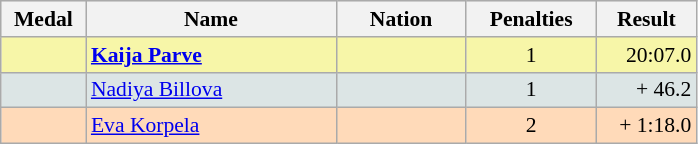<table class=wikitable style="border:1px solid #AAAAAA;font-size:90%">
<tr bgcolor="#E4E4E4">
<th style="border-bottom:1px solid #AAAAAA" width=50>Medal</th>
<th style="border-bottom:1px solid #AAAAAA" width=160>Name</th>
<th style="border-bottom:1px solid #AAAAAA" width=80>Nation</th>
<th style="border-bottom:1px solid #AAAAAA" width=80>Penalties</th>
<th style="border-bottom:1px solid #AAAAAA" width=60>Result</th>
</tr>
<tr bgcolor="#F7F6A8">
<td align="center"></td>
<td><strong><a href='#'>Kaija Parve</a></strong></td>
<td align="center"></td>
<td align="center">1</td>
<td align="right">20:07.0</td>
</tr>
<tr bgcolor="#DCE5E5">
<td align="center"></td>
<td><a href='#'>Nadiya Billova</a></td>
<td align="center"></td>
<td align="center">1</td>
<td align="right">+ 46.2</td>
</tr>
<tr bgcolor="#FFDAB9">
<td align="center"></td>
<td><a href='#'>Eva Korpela</a></td>
<td align="center"></td>
<td align="center">2</td>
<td align="right">+ 1:18.0</td>
</tr>
</table>
